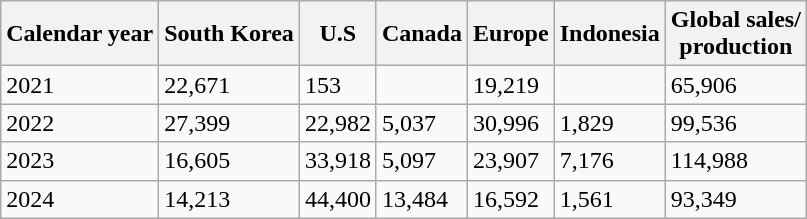<table class="wikitable">
<tr>
<th>Calendar year</th>
<th>South Korea</th>
<th>U.S</th>
<th>Canada</th>
<th>Europe</th>
<th>Indonesia</th>
<th>Global sales/<br>production</th>
</tr>
<tr>
<td>2021</td>
<td>22,671</td>
<td>153</td>
<td></td>
<td>19,219</td>
<td></td>
<td>65,906</td>
</tr>
<tr>
<td>2022</td>
<td>27,399</td>
<td>22,982</td>
<td>5,037</td>
<td>30,996</td>
<td>1,829</td>
<td>99,536</td>
</tr>
<tr>
<td>2023</td>
<td>16,605</td>
<td>33,918</td>
<td>5,097</td>
<td>23,907</td>
<td>7,176</td>
<td>114,988</td>
</tr>
<tr>
<td>2024</td>
<td>14,213</td>
<td>44,400</td>
<td>13,484</td>
<td>16,592</td>
<td>1,561</td>
<td>93,349</td>
</tr>
</table>
